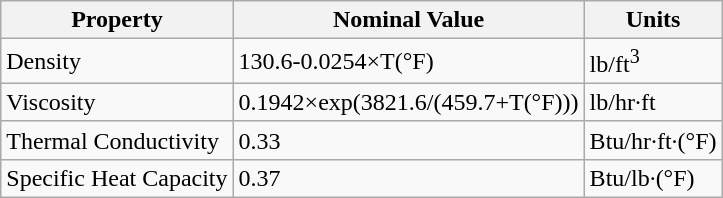<table class="wikitable">
<tr>
<th>Property</th>
<th>Nominal Value</th>
<th>Units</th>
</tr>
<tr>
<td>Density</td>
<td>130.6-0.0254×T(°F)</td>
<td>lb/ft<sup>3</sup></td>
</tr>
<tr>
<td>Viscosity</td>
<td>0.1942×exp(3821.6/(459.7+T(°F)))</td>
<td>lb/hr·ft</td>
</tr>
<tr>
<td>Thermal Conductivity</td>
<td>0.33</td>
<td>Btu/hr·ft·(°F)</td>
</tr>
<tr>
<td>Specific Heat Capacity</td>
<td>0.37</td>
<td>Btu/lb·(°F)</td>
</tr>
</table>
